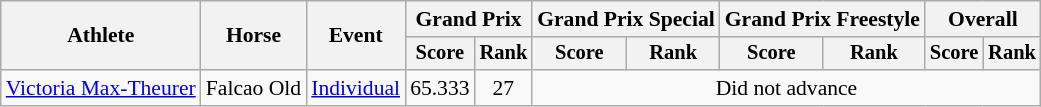<table class=wikitable style="font-size:90%">
<tr>
<th rowspan="2">Athlete</th>
<th rowspan="2">Horse</th>
<th rowspan="2">Event</th>
<th colspan="2">Grand Prix</th>
<th colspan="2">Grand Prix Special</th>
<th colspan="2">Grand Prix Freestyle</th>
<th colspan="2">Overall</th>
</tr>
<tr style="font-size:95%">
<th>Score</th>
<th>Rank</th>
<th>Score</th>
<th>Rank</th>
<th>Score</th>
<th>Rank</th>
<th>Score</th>
<th>Rank</th>
</tr>
<tr align=center>
<td align=left><a href='#'>Victoria Max-Theurer</a></td>
<td align=left>Falcao Old</td>
<td align=left><a href='#'>Individual</a></td>
<td>65.333</td>
<td>27</td>
<td colspan=6>Did not advance</td>
</tr>
</table>
